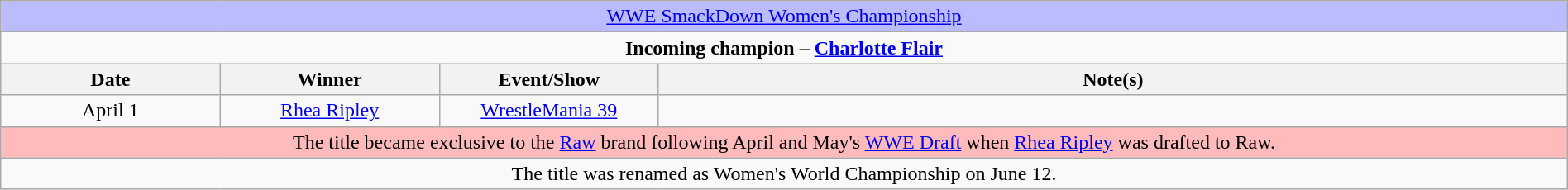<table class="wikitable" style="text-align:center; width:100%;">
<tr style="background:#BBF;">
<td colspan="4" style="text-align: center;"><a href='#'>WWE SmackDown Women's Championship</a></td>
</tr>
<tr>
<td colspan="4" style="text-align: center;"><strong>Incoming champion – <a href='#'>Charlotte Flair</a></strong></td>
</tr>
<tr>
<th width=14%>Date</th>
<th width=14%>Winner</th>
<th width=14%>Event/Show</th>
<th width=58%>Note(s)</th>
</tr>
<tr>
<td>April 1</td>
<td><a href='#'>Rhea Ripley</a></td>
<td><a href='#'>WrestleMania 39</a><br></td>
<td></td>
</tr>
<tr style="background:#FBB;">
<td colspan="4">The title became exclusive to the <a href='#'>Raw</a> brand following April and May's <a href='#'>WWE Draft</a> when <a href='#'>Rhea Ripley</a> was drafted to Raw.</td>
</tr>
<tr>
<td colspan="4">The title was renamed as Women's World Championship on June 12.</td>
</tr>
</table>
